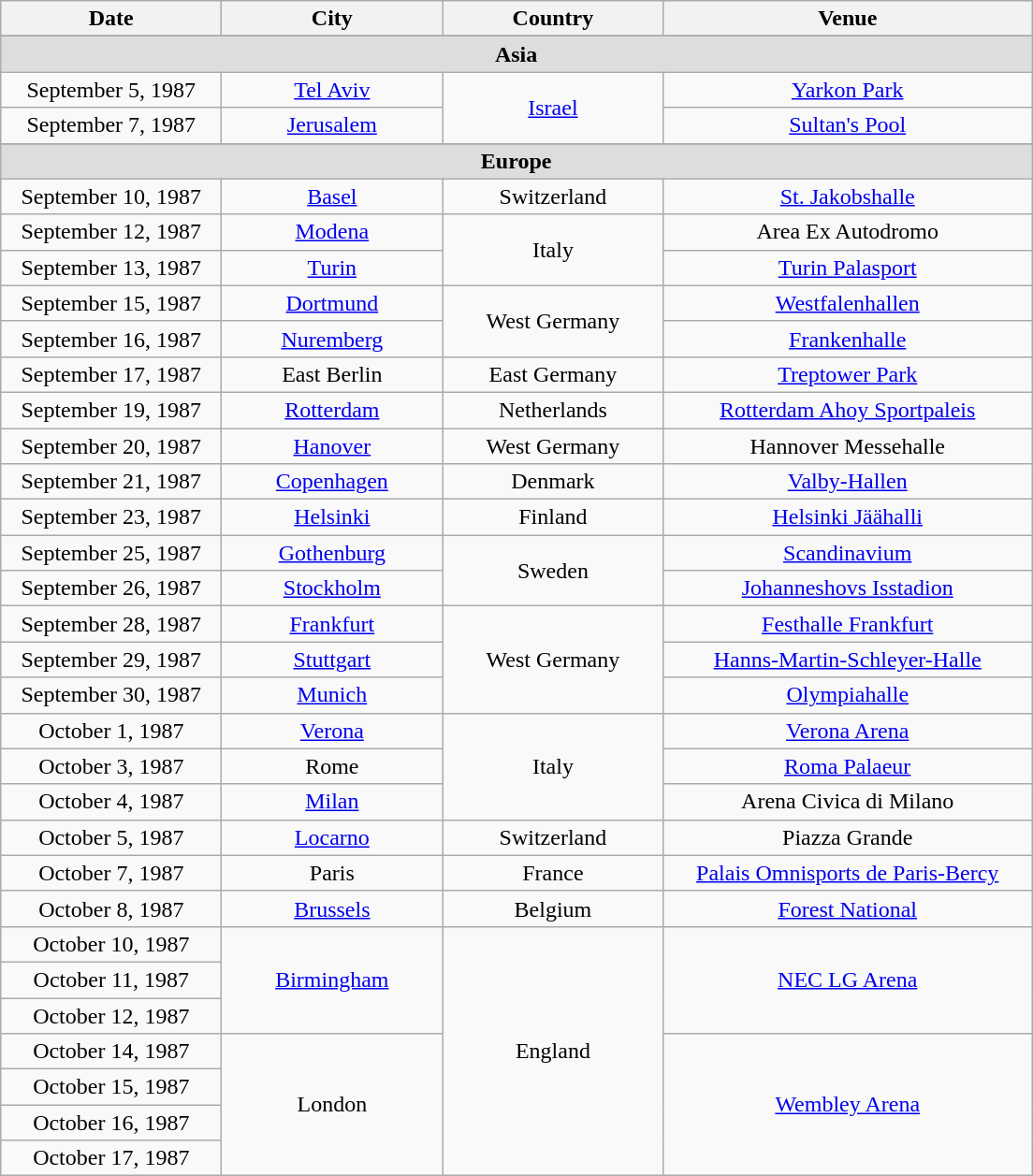<table class="wikitable" style="text-align:center;">
<tr>
<th width="150">Date</th>
<th width="150">City</th>
<th width="150">Country</th>
<th width="255">Venue</th>
</tr>
<tr>
</tr>
<tr style="background:#ddd;">
<td colspan="4"><strong>Asia</strong></td>
</tr>
<tr>
<td>September 5, 1987</td>
<td><a href='#'>Tel Aviv</a></td>
<td rowspan="2"><a href='#'>Israel</a></td>
<td><a href='#'>Yarkon Park</a></td>
</tr>
<tr>
<td>September 7, 1987</td>
<td><a href='#'>Jerusalem</a></td>
<td><a href='#'>Sultan's Pool</a></td>
</tr>
<tr>
</tr>
<tr style="background:#ddd;">
<td colspan="4"><strong>Europe</strong></td>
</tr>
<tr>
<td>September 10, 1987</td>
<td><a href='#'>Basel</a></td>
<td>Switzerland</td>
<td><a href='#'>St. Jakobshalle</a></td>
</tr>
<tr>
<td>September 12, 1987</td>
<td><a href='#'>Modena</a></td>
<td rowspan="2">Italy</td>
<td>Area Ex Autodromo</td>
</tr>
<tr>
<td>September 13, 1987</td>
<td><a href='#'>Turin</a></td>
<td><a href='#'>Turin Palasport</a></td>
</tr>
<tr>
<td>September 15, 1987</td>
<td><a href='#'>Dortmund</a></td>
<td rowspan="2">West Germany</td>
<td><a href='#'>Westfalenhallen</a></td>
</tr>
<tr>
<td>September 16, 1987</td>
<td><a href='#'>Nuremberg</a></td>
<td><a href='#'>Frankenhalle</a></td>
</tr>
<tr>
<td>September 17, 1987</td>
<td>East Berlin</td>
<td>East Germany</td>
<td><a href='#'>Treptower Park</a></td>
</tr>
<tr>
<td>September 19, 1987</td>
<td><a href='#'>Rotterdam</a></td>
<td>Netherlands</td>
<td><a href='#'>Rotterdam Ahoy Sportpaleis</a></td>
</tr>
<tr>
<td>September 20, 1987</td>
<td><a href='#'>Hanover</a></td>
<td>West Germany</td>
<td>Hannover Messehalle</td>
</tr>
<tr>
<td>September 21, 1987</td>
<td><a href='#'>Copenhagen</a></td>
<td>Denmark</td>
<td><a href='#'>Valby-Hallen</a></td>
</tr>
<tr>
<td>September 23, 1987</td>
<td><a href='#'>Helsinki</a></td>
<td>Finland</td>
<td><a href='#'>Helsinki Jäähalli</a></td>
</tr>
<tr>
<td>September 25, 1987</td>
<td><a href='#'>Gothenburg</a></td>
<td rowspan="2">Sweden</td>
<td><a href='#'>Scandinavium</a></td>
</tr>
<tr>
<td>September 26, 1987</td>
<td><a href='#'>Stockholm</a></td>
<td><a href='#'>Johanneshovs Isstadion</a></td>
</tr>
<tr>
<td>September 28, 1987</td>
<td><a href='#'>Frankfurt</a></td>
<td rowspan="3">West Germany</td>
<td><a href='#'>Festhalle Frankfurt</a></td>
</tr>
<tr>
<td>September 29, 1987</td>
<td><a href='#'>Stuttgart</a></td>
<td><a href='#'>Hanns-Martin-Schleyer-Halle</a></td>
</tr>
<tr>
<td>September 30, 1987</td>
<td><a href='#'>Munich</a></td>
<td><a href='#'>Olympiahalle</a></td>
</tr>
<tr>
<td>October 1, 1987</td>
<td><a href='#'>Verona</a></td>
<td rowspan="3">Italy</td>
<td><a href='#'>Verona Arena</a></td>
</tr>
<tr>
<td>October 3, 1987</td>
<td>Rome</td>
<td><a href='#'>Roma Palaeur</a></td>
</tr>
<tr>
<td>October 4, 1987</td>
<td><a href='#'>Milan</a></td>
<td>Arena Civica di Milano</td>
</tr>
<tr>
<td>October 5, 1987</td>
<td><a href='#'>Locarno</a></td>
<td>Switzerland</td>
<td>Piazza Grande</td>
</tr>
<tr>
<td>October 7, 1987</td>
<td>Paris</td>
<td>France</td>
<td><a href='#'>Palais Omnisports de Paris-Bercy</a></td>
</tr>
<tr>
<td>October 8, 1987</td>
<td><a href='#'>Brussels</a></td>
<td>Belgium</td>
<td><a href='#'>Forest National</a></td>
</tr>
<tr>
<td>October 10, 1987</td>
<td rowspan="3"><a href='#'>Birmingham</a></td>
<td rowspan="7">England</td>
<td rowspan="3"><a href='#'>NEC LG Arena</a></td>
</tr>
<tr>
<td>October 11, 1987</td>
</tr>
<tr>
<td>October 12, 1987</td>
</tr>
<tr>
<td>October 14, 1987</td>
<td rowspan="4">London</td>
<td rowspan="4"><a href='#'>Wembley Arena</a></td>
</tr>
<tr>
<td>October 15, 1987</td>
</tr>
<tr>
<td>October 16, 1987</td>
</tr>
<tr>
<td>October 17, 1987</td>
</tr>
</table>
